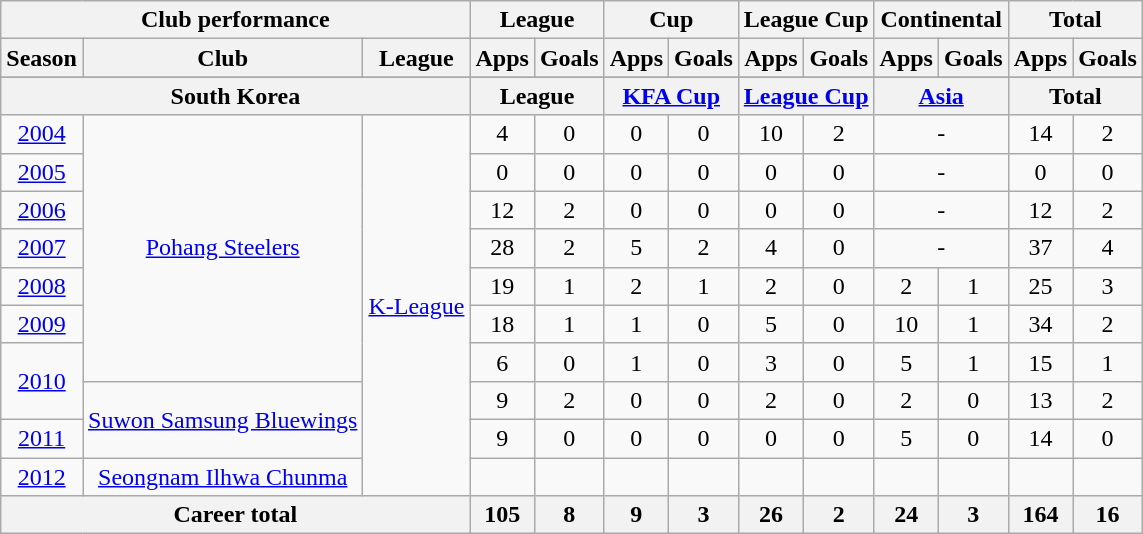<table class="wikitable" style="text-align:center">
<tr>
<th colspan=3>Club performance</th>
<th colspan=2>League</th>
<th colspan=2>Cup</th>
<th colspan=2>League Cup</th>
<th colspan=2>Continental</th>
<th colspan=2>Total</th>
</tr>
<tr>
<th>Season</th>
<th>Club</th>
<th>League</th>
<th>Apps</th>
<th>Goals</th>
<th>Apps</th>
<th>Goals</th>
<th>Apps</th>
<th>Goals</th>
<th>Apps</th>
<th>Goals</th>
<th>Apps</th>
<th>Goals</th>
</tr>
<tr>
</tr>
<tr>
<th colspan=3>South Korea</th>
<th colspan=2>League</th>
<th colspan=2><a href='#'>KFA Cup</a></th>
<th colspan=2><a href='#'>League Cup</a></th>
<th colspan=2><a href='#'>Asia</a></th>
<th colspan=2>Total</th>
</tr>
<tr>
<td><a href='#'>2004</a></td>
<td rowspan="7"><a href='#'>Pohang Steelers</a></td>
<td rowspan="10"><a href='#'>K-League</a></td>
<td>4</td>
<td>0</td>
<td>0</td>
<td>0</td>
<td>10</td>
<td>2</td>
<td colspan="2">-</td>
<td>14</td>
<td>2</td>
</tr>
<tr>
<td><a href='#'>2005</a></td>
<td>0</td>
<td>0</td>
<td>0</td>
<td>0</td>
<td>0</td>
<td>0</td>
<td colspan="2">-</td>
<td>0</td>
<td>0</td>
</tr>
<tr>
<td><a href='#'>2006</a></td>
<td>12</td>
<td>2</td>
<td>0</td>
<td>0</td>
<td>0</td>
<td>0</td>
<td colspan="2">-</td>
<td>12</td>
<td>2</td>
</tr>
<tr>
<td><a href='#'>2007</a></td>
<td>28</td>
<td>2</td>
<td>5</td>
<td>2</td>
<td>4</td>
<td>0</td>
<td colspan="2">-</td>
<td>37</td>
<td>4</td>
</tr>
<tr>
<td><a href='#'>2008</a></td>
<td>19</td>
<td>1</td>
<td>2</td>
<td>1</td>
<td>2</td>
<td>0</td>
<td>2</td>
<td>1</td>
<td>25</td>
<td>3</td>
</tr>
<tr>
<td><a href='#'>2009</a></td>
<td>18</td>
<td>1</td>
<td>1</td>
<td>0</td>
<td>5</td>
<td>0</td>
<td>10</td>
<td>1</td>
<td>34</td>
<td>2</td>
</tr>
<tr>
<td rowspan=2><a href='#'>2010</a></td>
<td>6</td>
<td>0</td>
<td>1</td>
<td>0</td>
<td>3</td>
<td>0</td>
<td>5</td>
<td>1</td>
<td>15</td>
<td>1</td>
</tr>
<tr>
<td rowspan=2><a href='#'>Suwon Samsung Bluewings</a></td>
<td>9</td>
<td>2</td>
<td>0</td>
<td>0</td>
<td>2</td>
<td>0</td>
<td>2</td>
<td>0</td>
<td>13</td>
<td>2</td>
</tr>
<tr>
<td><a href='#'>2011</a></td>
<td>9</td>
<td>0</td>
<td>0</td>
<td>0</td>
<td>0</td>
<td>0</td>
<td>5</td>
<td>0</td>
<td>14</td>
<td>0</td>
</tr>
<tr>
<td><a href='#'>2012</a></td>
<td rowspan="1"><a href='#'>Seongnam Ilhwa Chunma</a></td>
<td></td>
<td></td>
<td></td>
<td></td>
<td></td>
<td></td>
<td></td>
<td></td>
<td></td>
<td></td>
</tr>
<tr>
<th colspan=3>Career total</th>
<th>105</th>
<th>8</th>
<th>9</th>
<th>3</th>
<th>26</th>
<th>2</th>
<th>24</th>
<th>3</th>
<th>164</th>
<th>16</th>
</tr>
</table>
